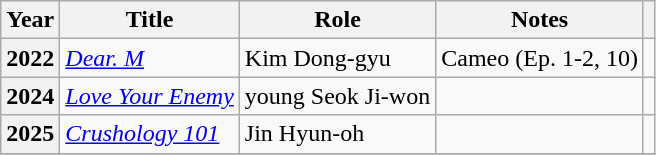<table class="wikitable sortable plainrowheaders">
<tr>
<th scope="col">Year</th>
<th scope="col">Title</th>
<th scope="col">Role</th>
<th scope="col">Notes</th>
<th scope="col" class="unsortable"></th>
</tr>
<tr>
<th scope="row">2022</th>
<td><em><a href='#'>Dear. M</a></em></td>
<td>Kim Dong-gyu</td>
<td>Cameo (Ep. 1-2, 10)</td>
<td></td>
</tr>
<tr>
<th scope="row">2024</th>
<td><em><a href='#'>Love Your Enemy</a></em></td>
<td>young Seok Ji-won</td>
<td></td>
<td></td>
</tr>
<tr>
<th scope="row">2025</th>
<td><em><a href='#'>Crushology 101</a></em></td>
<td>Jin Hyun-oh</td>
<td></td>
<td></td>
</tr>
<tr>
</tr>
</table>
